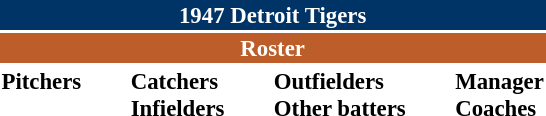<table class="toccolours" style="font-size: 95%;">
<tr>
<th colspan="10" style="background-color: #003366; color: white; text-align: center;">1947 Detroit Tigers</th>
</tr>
<tr>
<td colspan="10" style="background-color: #bd5d29; color: white; text-align: center;"><strong>Roster</strong></td>
</tr>
<tr>
<td valign="top"><strong>Pitchers</strong><br>








</td>
<td width="25px"></td>
<td valign="top"><strong>Catchers</strong><br>



<strong>Infielders</strong>





</td>
<td width="25px"></td>
<td valign="top"><strong>Outfielders</strong><br>







<strong>Other batters</strong>
</td>
<td width="25px"></td>
<td valign="top"><strong>Manager</strong><br>
<strong>Coaches</strong>


</td>
</tr>
</table>
